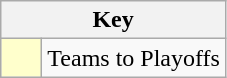<table class="wikitable" style="text-align: center;">
<tr>
<th colspan=2>Key</th>
</tr>
<tr>
<td style="background:#ffc; width:20px;"></td>
<td align=left>Teams to Playoffs</td>
</tr>
</table>
